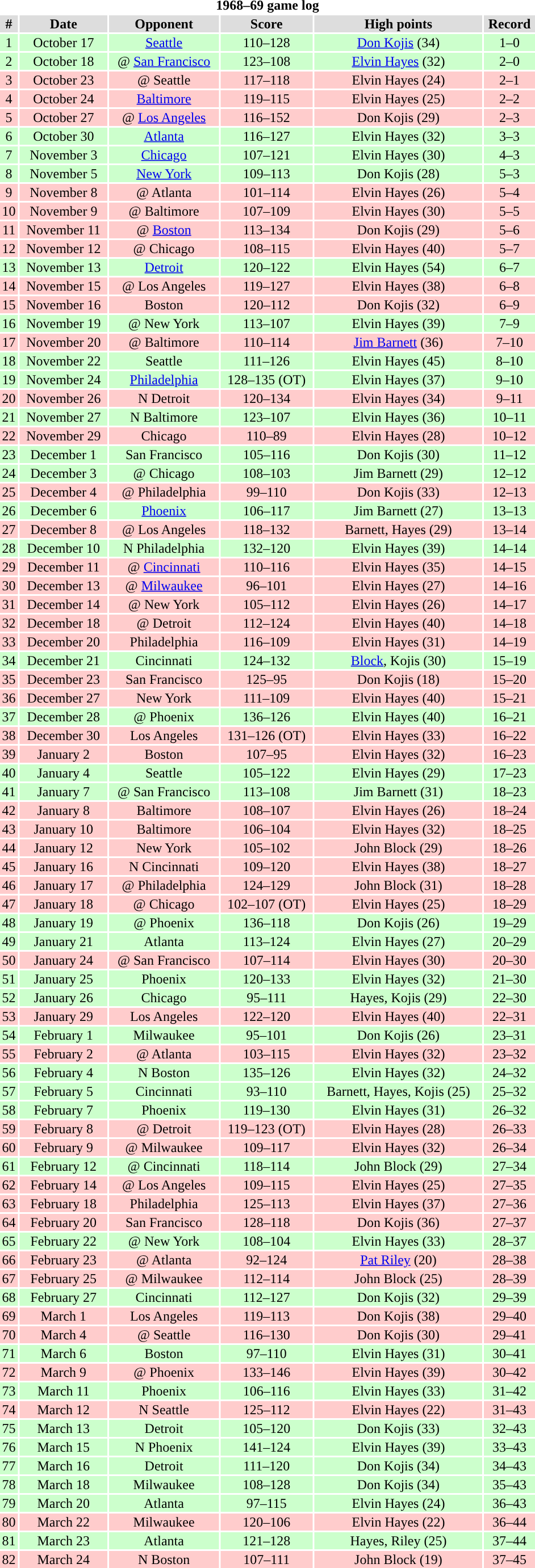<table class="toccolours collapsible" width=50% style="clear:both; margin:1.5em auto; text-align:center">
<tr>
<th colspan=11>1968–69 game log</th>
</tr>
<tr align="center" bgcolor="#dddddd">
<td><strong>#</strong></td>
<td><strong>Date</strong></td>
<td><strong>Opponent</strong></td>
<td><strong>Score</strong></td>
<td><strong>High points</strong></td>
<td><strong>Record</strong></td>
</tr>
<tr align="center" bgcolor="ccffcc">
<td>1</td>
<td>October 17</td>
<td><a href='#'>Seattle</a></td>
<td>110–128</td>
<td><a href='#'>Don Kojis</a> (34)</td>
<td>1–0</td>
</tr>
<tr align="center" bgcolor="ccffcc">
<td>2</td>
<td>October 18</td>
<td>@ <a href='#'>San Francisco</a></td>
<td>123–108</td>
<td><a href='#'>Elvin Hayes</a> (32)</td>
<td>2–0</td>
</tr>
<tr align="center" bgcolor="ffcccc">
<td>3</td>
<td>October 23</td>
<td>@ Seattle</td>
<td>117–118</td>
<td>Elvin Hayes (24)</td>
<td>2–1</td>
</tr>
<tr align="center" bgcolor="ffcccc">
<td>4</td>
<td>October 24</td>
<td><a href='#'>Baltimore</a></td>
<td>119–115</td>
<td>Elvin Hayes (25)</td>
<td>2–2</td>
</tr>
<tr align="center" bgcolor="ffcccc">
<td>5</td>
<td>October 27</td>
<td>@ <a href='#'>Los Angeles</a></td>
<td>116–152</td>
<td>Don Kojis (29)</td>
<td>2–3</td>
</tr>
<tr align="center" bgcolor="ccffcc">
<td>6</td>
<td>October 30</td>
<td><a href='#'>Atlanta</a></td>
<td>116–127</td>
<td>Elvin Hayes (32)</td>
<td>3–3</td>
</tr>
<tr align="center" bgcolor="ccffcc">
<td>7</td>
<td>November 3</td>
<td><a href='#'>Chicago</a></td>
<td>107–121</td>
<td>Elvin Hayes (30)</td>
<td>4–3</td>
</tr>
<tr align="center" bgcolor="ccffcc">
<td>8</td>
<td>November 5</td>
<td><a href='#'>New York</a></td>
<td>109–113</td>
<td>Don Kojis (28)</td>
<td>5–3</td>
</tr>
<tr align="center" bgcolor="ffcccc">
<td>9</td>
<td>November 8</td>
<td>@ Atlanta</td>
<td>101–114</td>
<td>Elvin Hayes (26)</td>
<td>5–4</td>
</tr>
<tr align="center" bgcolor="ffcccc">
<td>10</td>
<td>November 9</td>
<td>@ Baltimore</td>
<td>107–109</td>
<td>Elvin Hayes (30)</td>
<td>5–5</td>
</tr>
<tr align="center" bgcolor="ffcccc">
<td>11</td>
<td>November 11</td>
<td>@ <a href='#'>Boston</a></td>
<td>113–134</td>
<td>Don Kojis (29)</td>
<td>5–6</td>
</tr>
<tr align="center" bgcolor="ffcccc">
<td>12</td>
<td>November 12</td>
<td>@ Chicago</td>
<td>108–115</td>
<td>Elvin Hayes (40)</td>
<td>5–7</td>
</tr>
<tr align="center" bgcolor="ccffcc">
<td>13</td>
<td>November 13</td>
<td><a href='#'>Detroit</a></td>
<td>120–122</td>
<td>Elvin Hayes (54)</td>
<td>6–7</td>
</tr>
<tr align="center" bgcolor="ffcccc">
<td>14</td>
<td>November 15</td>
<td>@ Los Angeles</td>
<td>119–127</td>
<td>Elvin Hayes (38)</td>
<td>6–8</td>
</tr>
<tr align="center" bgcolor="ffcccc">
<td>15</td>
<td>November 16</td>
<td>Boston</td>
<td>120–112</td>
<td>Don Kojis (32)</td>
<td>6–9</td>
</tr>
<tr align="center" bgcolor="ccffcc">
<td>16</td>
<td>November 19</td>
<td>@ New York</td>
<td>113–107</td>
<td>Elvin Hayes (39)</td>
<td>7–9</td>
</tr>
<tr align="center" bgcolor="ffcccc">
<td>17</td>
<td>November 20</td>
<td>@ Baltimore</td>
<td>110–114</td>
<td><a href='#'>Jim Barnett</a> (36)</td>
<td>7–10</td>
</tr>
<tr align="center" bgcolor="ccffcc">
<td>18</td>
<td>November 22</td>
<td>Seattle</td>
<td>111–126</td>
<td>Elvin Hayes (45)</td>
<td>8–10</td>
</tr>
<tr align="center" bgcolor="ccffcc">
<td>19</td>
<td>November 24</td>
<td><a href='#'>Philadelphia</a></td>
<td>128–135 (OT)</td>
<td>Elvin Hayes (37)</td>
<td>9–10</td>
</tr>
<tr align="center" bgcolor="ffcccc">
<td>20</td>
<td>November 26</td>
<td>N Detroit</td>
<td>120–134</td>
<td>Elvin Hayes (34)</td>
<td>9–11</td>
</tr>
<tr align="center" bgcolor="ccffcc">
<td>21</td>
<td>November 27</td>
<td>N Baltimore</td>
<td>123–107</td>
<td>Elvin Hayes (36)</td>
<td>10–11</td>
</tr>
<tr align="center" bgcolor="ffcccc">
<td>22</td>
<td>November 29</td>
<td>Chicago</td>
<td>110–89</td>
<td>Elvin Hayes (28)</td>
<td>10–12</td>
</tr>
<tr align="center" bgcolor="ccffcc">
<td>23</td>
<td>December 1</td>
<td>San Francisco</td>
<td>105–116</td>
<td>Don Kojis (30)</td>
<td>11–12</td>
</tr>
<tr align="center" bgcolor="ccffcc">
<td>24</td>
<td>December 3</td>
<td>@ Chicago</td>
<td>108–103</td>
<td>Jim Barnett (29)</td>
<td>12–12</td>
</tr>
<tr align="center" bgcolor="ffcccc">
<td>25</td>
<td>December 4</td>
<td>@ Philadelphia</td>
<td>99–110</td>
<td>Don Kojis (33)</td>
<td>12–13</td>
</tr>
<tr align="center" bgcolor="ccffcc">
<td>26</td>
<td>December 6</td>
<td><a href='#'>Phoenix</a></td>
<td>106–117</td>
<td>Jim Barnett (27)</td>
<td>13–13</td>
</tr>
<tr align="center" bgcolor="ffcccc">
<td>27</td>
<td>December 8</td>
<td>@ Los Angeles</td>
<td>118–132</td>
<td>Barnett, Hayes (29)</td>
<td>13–14</td>
</tr>
<tr align="center" bgcolor="ccffcc">
<td>28</td>
<td>December 10</td>
<td>N Philadelphia</td>
<td>132–120</td>
<td>Elvin Hayes (39)</td>
<td>14–14</td>
</tr>
<tr align="center" bgcolor="ffcccc">
<td>29</td>
<td>December 11</td>
<td>@ <a href='#'>Cincinnati</a></td>
<td>110–116</td>
<td>Elvin Hayes (35)</td>
<td>14–15</td>
</tr>
<tr align="center" bgcolor="ffcccc">
<td>30</td>
<td>December 13</td>
<td>@ <a href='#'>Milwaukee</a></td>
<td>96–101</td>
<td>Elvin Hayes (27)</td>
<td>14–16</td>
</tr>
<tr align="center" bgcolor="ffcccc">
<td>31</td>
<td>December 14</td>
<td>@ New York</td>
<td>105–112</td>
<td>Elvin Hayes (26)</td>
<td>14–17</td>
</tr>
<tr align="center" bgcolor="ffcccc">
<td>32</td>
<td>December 18</td>
<td>@ Detroit</td>
<td>112–124</td>
<td>Elvin Hayes (40)</td>
<td>14–18</td>
</tr>
<tr align="center" bgcolor="ffcccc">
<td>33</td>
<td>December 20</td>
<td>Philadelphia</td>
<td>116–109</td>
<td>Elvin Hayes (31)</td>
<td>14–19</td>
</tr>
<tr align="center" bgcolor="ccffcc">
<td>34</td>
<td>December 21</td>
<td>Cincinnati</td>
<td>124–132</td>
<td><a href='#'>Block</a>, Kojis (30)</td>
<td>15–19</td>
</tr>
<tr align="center" bgcolor="ffcccc">
<td>35</td>
<td>December 23</td>
<td>San Francisco</td>
<td>125–95</td>
<td>Don Kojis (18)</td>
<td>15–20</td>
</tr>
<tr align="center" bgcolor="ffcccc">
<td>36</td>
<td>December 27</td>
<td>New York</td>
<td>111–109</td>
<td>Elvin Hayes (40)</td>
<td>15–21</td>
</tr>
<tr align="center" bgcolor="ccffcc">
<td>37</td>
<td>December 28</td>
<td>@ Phoenix</td>
<td>136–126</td>
<td>Elvin Hayes (40)</td>
<td>16–21</td>
</tr>
<tr align="center" bgcolor="ffcccc">
<td>38</td>
<td>December 30</td>
<td>Los Angeles</td>
<td>131–126 (OT)</td>
<td>Elvin Hayes (33)</td>
<td>16–22</td>
</tr>
<tr align="center" bgcolor="ffcccc">
<td>39</td>
<td>January 2</td>
<td>Boston</td>
<td>107–95</td>
<td>Elvin Hayes (32)</td>
<td>16–23</td>
</tr>
<tr align="center" bgcolor="ccffcc">
<td>40</td>
<td>January 4</td>
<td>Seattle</td>
<td>105–122</td>
<td>Elvin Hayes (29)</td>
<td>17–23</td>
</tr>
<tr align="center" bgcolor="ccffcc">
<td>41</td>
<td>January 7</td>
<td>@ San Francisco</td>
<td>113–108</td>
<td>Jim Barnett (31)</td>
<td>18–23</td>
</tr>
<tr align="center" bgcolor="ffcccc">
<td>42</td>
<td>January 8</td>
<td>Baltimore</td>
<td>108–107</td>
<td>Elvin Hayes (26)</td>
<td>18–24</td>
</tr>
<tr align="center" bgcolor="ffcccc">
<td>43</td>
<td>January 10</td>
<td>Baltimore</td>
<td>106–104</td>
<td>Elvin Hayes (32)</td>
<td>18–25</td>
</tr>
<tr align="center" bgcolor="ffcccc">
<td>44</td>
<td>January 12</td>
<td>New York</td>
<td>105–102</td>
<td>John Block (29)</td>
<td>18–26</td>
</tr>
<tr align="center" bgcolor="ffcccc">
<td>45</td>
<td>January 16</td>
<td>N Cincinnati</td>
<td>109–120</td>
<td>Elvin Hayes (38)</td>
<td>18–27</td>
</tr>
<tr align="center" bgcolor="ffcccc">
<td>46</td>
<td>January 17</td>
<td>@ Philadelphia</td>
<td>124–129</td>
<td>John Block (31)</td>
<td>18–28</td>
</tr>
<tr align="center" bgcolor="ffcccc">
<td>47</td>
<td>January 18</td>
<td>@ Chicago</td>
<td>102–107 (OT)</td>
<td>Elvin Hayes (25)</td>
<td>18–29</td>
</tr>
<tr align="center" bgcolor="ccffcc">
<td>48</td>
<td>January 19</td>
<td>@ Phoenix</td>
<td>136–118</td>
<td>Don Kojis (26)</td>
<td>19–29</td>
</tr>
<tr align="center" bgcolor="ccffcc">
<td>49</td>
<td>January 21</td>
<td>Atlanta</td>
<td>113–124</td>
<td>Elvin Hayes (27)</td>
<td>20–29</td>
</tr>
<tr align="center" bgcolor="ffcccc">
<td>50</td>
<td>January 24</td>
<td>@ San Francisco</td>
<td>107–114</td>
<td>Elvin Hayes (30)</td>
<td>20–30</td>
</tr>
<tr align="center" bgcolor="ccffcc">
<td>51</td>
<td>January 25</td>
<td>Phoenix</td>
<td>120–133</td>
<td>Elvin Hayes (32)</td>
<td>21–30</td>
</tr>
<tr align="center" bgcolor="ccffcc">
<td>52</td>
<td>January 26</td>
<td>Chicago</td>
<td>95–111</td>
<td>Hayes, Kojis (29)</td>
<td>22–30</td>
</tr>
<tr align="center" bgcolor="ffcccc">
<td>53</td>
<td>January 29</td>
<td>Los Angeles</td>
<td>122–120</td>
<td>Elvin Hayes (40)</td>
<td>22–31</td>
</tr>
<tr align="center" bgcolor="ccffcc">
<td>54</td>
<td>February 1</td>
<td>Milwaukee</td>
<td>95–101</td>
<td>Don Kojis (26)</td>
<td>23–31</td>
</tr>
<tr align="center" bgcolor="ffcccc">
<td>55</td>
<td>February 2</td>
<td>@ Atlanta</td>
<td>103–115</td>
<td>Elvin Hayes (32)</td>
<td>23–32</td>
</tr>
<tr align="center" bgcolor="ccffcc">
<td>56</td>
<td>February 4</td>
<td>N Boston</td>
<td>135–126</td>
<td>Elvin Hayes (32)</td>
<td>24–32</td>
</tr>
<tr align="center" bgcolor="ccffcc">
<td>57</td>
<td>February 5</td>
<td>Cincinnati</td>
<td>93–110</td>
<td>Barnett, Hayes, Kojis (25)</td>
<td>25–32</td>
</tr>
<tr align="center" bgcolor="ccffcc">
<td>58</td>
<td>February 7</td>
<td>Phoenix</td>
<td>119–130</td>
<td>Elvin Hayes (31)</td>
<td>26–32</td>
</tr>
<tr align="center" bgcolor="ffcccc">
<td>59</td>
<td>February 8</td>
<td>@ Detroit</td>
<td>119–123 (OT)</td>
<td>Elvin Hayes (28)</td>
<td>26–33</td>
</tr>
<tr align="center" bgcolor="ffcccc">
<td>60</td>
<td>February 9</td>
<td>@ Milwaukee</td>
<td>109–117</td>
<td>Elvin Hayes (32)</td>
<td>26–34</td>
</tr>
<tr align="center" bgcolor="ccffcc">
<td>61</td>
<td>February 12</td>
<td>@ Cincinnati</td>
<td>118–114</td>
<td>John Block (29)</td>
<td>27–34</td>
</tr>
<tr align="center" bgcolor="ffcccc">
<td>62</td>
<td>February 14</td>
<td>@ Los Angeles</td>
<td>109–115</td>
<td>Elvin Hayes (25)</td>
<td>27–35</td>
</tr>
<tr align="center" bgcolor="ffcccc">
<td>63</td>
<td>February 18</td>
<td>Philadelphia</td>
<td>125–113</td>
<td>Elvin Hayes (37)</td>
<td>27–36</td>
</tr>
<tr align="center" bgcolor="ffcccc">
<td>64</td>
<td>February 20</td>
<td>San Francisco</td>
<td>128–118</td>
<td>Don Kojis (36)</td>
<td>27–37</td>
</tr>
<tr align="center" bgcolor="ccffcc">
<td>65</td>
<td>February 22</td>
<td>@ New York</td>
<td>108–104</td>
<td>Elvin Hayes (33)</td>
<td>28–37</td>
</tr>
<tr align="center" bgcolor="ffcccc">
<td>66</td>
<td>February 23</td>
<td>@ Atlanta</td>
<td>92–124</td>
<td><a href='#'>Pat Riley</a> (20)</td>
<td>28–38</td>
</tr>
<tr align="center" bgcolor="ffcccc">
<td>67</td>
<td>February 25</td>
<td>@ Milwaukee</td>
<td>112–114</td>
<td>John Block (25)</td>
<td>28–39</td>
</tr>
<tr align="center" bgcolor="ccffcc">
<td>68</td>
<td>February 27</td>
<td>Cincinnati</td>
<td>112–127</td>
<td>Don Kojis (32)</td>
<td>29–39</td>
</tr>
<tr align="center" bgcolor="ffcccc">
<td>69</td>
<td>March 1</td>
<td>Los Angeles</td>
<td>119–113</td>
<td>Don Kojis (38)</td>
<td>29–40</td>
</tr>
<tr align="center" bgcolor="ffcccc">
<td>70</td>
<td>March 4</td>
<td>@ Seattle</td>
<td>116–130</td>
<td>Don Kojis (30)</td>
<td>29–41</td>
</tr>
<tr align="center" bgcolor="ccffcc">
<td>71</td>
<td>March 6</td>
<td>Boston</td>
<td>97–110</td>
<td>Elvin Hayes (31)</td>
<td>30–41</td>
</tr>
<tr align="center" bgcolor="ffcccc">
<td>72</td>
<td>March 9</td>
<td>@ Phoenix</td>
<td>133–146</td>
<td>Elvin Hayes (39)</td>
<td>30–42</td>
</tr>
<tr align="center" bgcolor="ccffcc">
<td>73</td>
<td>March 11</td>
<td>Phoenix</td>
<td>106–116</td>
<td>Elvin Hayes (33)</td>
<td>31–42</td>
</tr>
<tr align="center" bgcolor="ffcccc">
<td>74</td>
<td>March 12</td>
<td>N Seattle</td>
<td>125–112</td>
<td>Elvin Hayes (22)</td>
<td>31–43</td>
</tr>
<tr align="center" bgcolor="ccffcc">
<td>75</td>
<td>March 13</td>
<td>Detroit</td>
<td>105–120</td>
<td>Don Kojis (33)</td>
<td>32–43</td>
</tr>
<tr align="center" bgcolor="ccffcc">
<td>76</td>
<td>March 15</td>
<td>N Phoenix</td>
<td>141–124</td>
<td>Elvin Hayes (39)</td>
<td>33–43</td>
</tr>
<tr align="center" bgcolor="ccffcc">
<td>77</td>
<td>March 16</td>
<td>Detroit</td>
<td>111–120</td>
<td>Don Kojis (34)</td>
<td>34–43</td>
</tr>
<tr align="center" bgcolor="ccffcc">
<td>78</td>
<td>March 18</td>
<td>Milwaukee</td>
<td>108–128</td>
<td>Don Kojis (34)</td>
<td>35–43</td>
</tr>
<tr align="center" bgcolor="ccffcc">
<td>79</td>
<td>March 20</td>
<td>Atlanta</td>
<td>97–115</td>
<td>Elvin Hayes (24)</td>
<td>36–43</td>
</tr>
<tr align="center" bgcolor="ffcccc">
<td>80</td>
<td>March 22</td>
<td>Milwaukee</td>
<td>120–106</td>
<td>Elvin Hayes (22)</td>
<td>36–44</td>
</tr>
<tr align="center" bgcolor="ccffcc">
<td>81</td>
<td>March 23</td>
<td>Atlanta</td>
<td>121–128</td>
<td>Hayes, Riley (25)</td>
<td>37–44</td>
</tr>
<tr align="center" bgcolor="ffcccc">
<td>82</td>
<td>March 24</td>
<td>N Boston</td>
<td>107–111</td>
<td>John Block (19)</td>
<td>37–45</td>
</tr>
</table>
